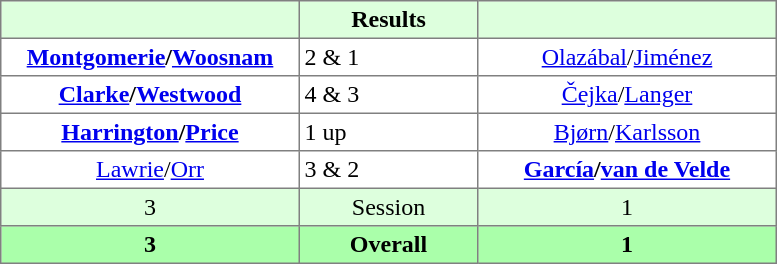<table border="1" cellpadding="3" style="border-collapse:collapse; text-align:center;">
<tr style="background:#ddffdd;">
<th style="width:12em;"> </th>
<th style="width:7em;">Results</th>
<th style="width:12em;"></th>
</tr>
<tr>
<td><strong><a href='#'>Montgomerie</a>/<a href='#'>Woosnam</a></strong></td>
<td align=left> 2 & 1</td>
<td><a href='#'>Olazábal</a>/<a href='#'>Jiménez</a></td>
</tr>
<tr>
<td><strong><a href='#'>Clarke</a>/<a href='#'>Westwood</a></strong></td>
<td align=left> 4 & 3</td>
<td><a href='#'>Čejka</a>/<a href='#'>Langer</a></td>
</tr>
<tr>
<td><strong><a href='#'>Harrington</a>/<a href='#'>Price</a></strong></td>
<td align=left> 1 up</td>
<td><a href='#'>Bjørn</a>/<a href='#'>Karlsson</a></td>
</tr>
<tr>
<td><a href='#'>Lawrie</a>/<a href='#'>Orr</a></td>
<td align=left> 3 & 2</td>
<td><strong><a href='#'>García</a>/<a href='#'>van de Velde</a></strong></td>
</tr>
<tr style="background:#ddffdd;">
<td>3</td>
<td>Session</td>
<td>1</td>
</tr>
<tr style="background:#aaffaa;">
<th>3</th>
<th>Overall</th>
<th>1</th>
</tr>
</table>
